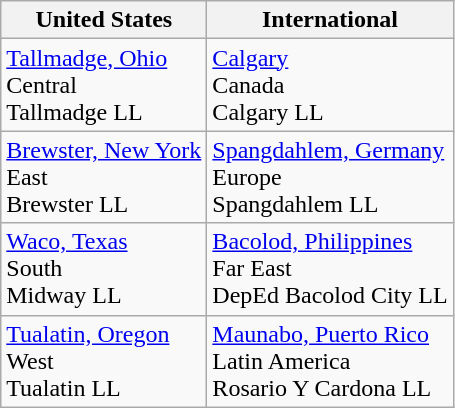<table class="wikitable">
<tr>
<th>United States</th>
<th>International</th>
</tr>
<tr>
<td> <a href='#'>Tallmadge, Ohio</a><br>Central<br>Tallmadge LL</td>
<td> <a href='#'>Calgary</a><br>Canada<br>Calgary LL</td>
</tr>
<tr>
<td> <a href='#'>Brewster, New York</a><br>East<br>Brewster LL</td>
<td> <a href='#'>Spangdahlem, Germany</a><br>Europe<br>Spangdahlem LL</td>
</tr>
<tr>
<td> <a href='#'>Waco, Texas</a><br>South<br>Midway LL</td>
<td> <a href='#'>Bacolod, Philippines</a><br>Far East<br>DepEd Bacolod City LL</td>
</tr>
<tr>
<td> <a href='#'>Tualatin, Oregon</a><br>West<br>Tualatin LL</td>
<td> <a href='#'>Maunabo, Puerto Rico</a><br>Latin America<br>Rosario Y Cardona LL</td>
</tr>
</table>
